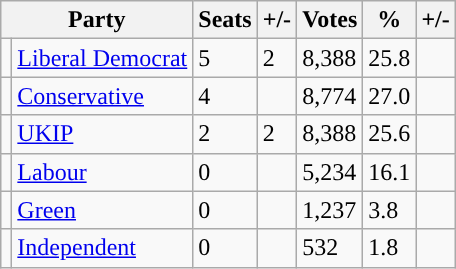<table class="wikitable">
<tr>
<th colspan="2">Party</th>
<th>Seats</th>
<th>+/-</th>
<th>Votes</th>
<th>%</th>
<th>+/-</th>
</tr>
<tr>
<td style="background-color: "></td>
<td><a href='#'>Liberal Democrat</a></td>
<td>5</td>
<td> 2</td>
<td>8,388</td>
<td>25.8</td>
<td style="color:green"></td>
</tr>
<tr>
<td style="background-color: "></td>
<td><a href='#'>Conservative</a></td>
<td>4</td>
<td></td>
<td>8,774</td>
<td>27.0</td>
<td style="color:red"></td>
</tr>
<tr>
<td style="background-color:"></td>
<td><a href='#'>UKIP</a></td>
<td>2</td>
<td> 2</td>
<td>8,388</td>
<td>25.6</td>
<td style="color:green"></td>
</tr>
<tr>
<td style="background-color: "></td>
<td><a href='#'>Labour</a></td>
<td>0</td>
<td></td>
<td>5,234</td>
<td>16.1</td>
<td style="color:green"></td>
</tr>
<tr>
<td style="background-color: "></td>
<td><a href='#'>Green</a></td>
<td>0</td>
<td></td>
<td>1,237</td>
<td>3.8</td>
<td style="color:red"></td>
</tr>
<tr>
<td style="background-color: "></td>
<td><a href='#'>Independent</a></td>
<td>0</td>
<td></td>
<td>532</td>
<td>1.8</td>
<td style="color:red"></td>
</tr>
</table>
